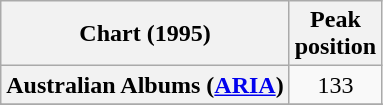<table class="wikitable sortable plainrowheaders" style="text-align:center">
<tr>
<th scope="col">Chart (1995)</th>
<th scope="col">Peak<br>position</th>
</tr>
<tr>
<th scope="row">Australian Albums (<a href='#'>ARIA</a>)</th>
<td align="center">133</td>
</tr>
<tr>
</tr>
<tr>
</tr>
<tr>
</tr>
<tr>
</tr>
</table>
